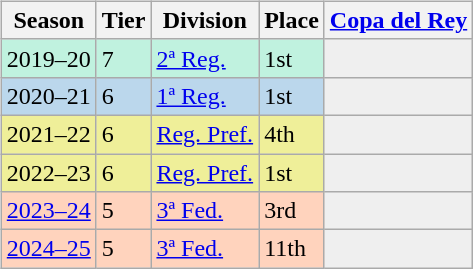<table>
<tr>
<td style="vertical-align:top; width=0%"><br><table class="wikitable">
<tr style="background:#f0f6fa;">
<th>Season</th>
<th>Tier</th>
<th>Division</th>
<th>Place</th>
<th><a href='#'>Copa del Rey</a></th>
</tr>
<tr>
<td style="background:#C0F2DF;">2019–20</td>
<td style="background:#C0F2DF;">7</td>
<td style="background:#C0F2DF;"><a href='#'>2ª Reg.</a></td>
<td style="background:#C0F2DF;">1st</td>
<td style="background:#efefef;"></td>
</tr>
<tr>
<td style="background:#BBD7EC;">2020–21</td>
<td style="background:#BBD7EC;">6</td>
<td style="background:#BBD7EC;"><a href='#'>1ª Reg.</a></td>
<td style="background:#BBD7EC;">1st</td>
<th style="background:#efefef;"></th>
</tr>
<tr>
<td style="background:#EFEF99;">2021–22</td>
<td style="background:#EFEF99;">6</td>
<td style="background:#EFEF99;"><a href='#'>Reg. Pref.</a></td>
<td style="background:#EFEF99;">4th</td>
<th style="background:#efefef;"></th>
</tr>
<tr>
<td style="background:#EFEF99;">2022–23</td>
<td style="background:#EFEF99;">6</td>
<td style="background:#EFEF99;"><a href='#'>Reg. Pref.</a></td>
<td style="background:#EFEF99;">1st</td>
<th style="background:#efefef;"></th>
</tr>
<tr>
<td style="background:#FFD3BD;"><a href='#'>2023–24</a></td>
<td style="background:#FFD3BD;">5</td>
<td style="background:#FFD3BD;"><a href='#'>3ª Fed.</a></td>
<td style="background:#FFD3BD;">3rd</td>
<th style="background:#efefef;"></th>
</tr>
<tr>
<td style="background:#FFD3BD;"><a href='#'>2024–25</a></td>
<td style="background:#FFD3BD;">5</td>
<td style="background:#FFD3BD;"><a href='#'>3ª Fed.</a></td>
<td style="background:#FFD3BD;">11th</td>
<th style="background:#efefef;"></th>
</tr>
</table>
</td>
</tr>
</table>
